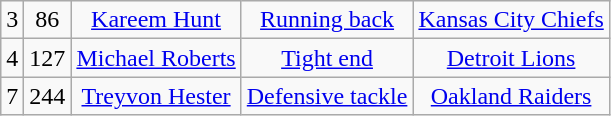<table class="wikitable" style="text-align:center">
<tr>
<td>3</td>
<td>86</td>
<td><a href='#'>Kareem Hunt</a></td>
<td><a href='#'>Running back</a></td>
<td><a href='#'>Kansas City Chiefs</a></td>
</tr>
<tr>
<td>4</td>
<td>127</td>
<td><a href='#'>Michael Roberts</a></td>
<td><a href='#'>Tight end</a></td>
<td><a href='#'>Detroit Lions</a></td>
</tr>
<tr>
<td>7</td>
<td>244</td>
<td><a href='#'>Treyvon Hester</a></td>
<td><a href='#'>Defensive tackle</a></td>
<td><a href='#'>Oakland Raiders</a></td>
</tr>
</table>
